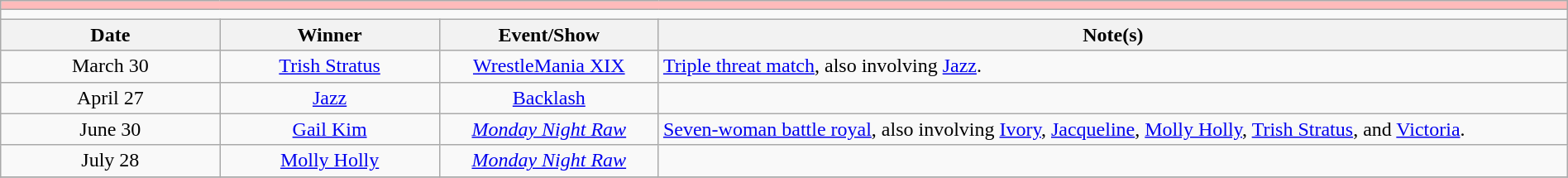<table class="wikitable" style="text-align:center; width:100%;">
<tr style="background:#FBB;">
<td colspan="5"></td>
</tr>
<tr>
<td colspan="5"><strong></strong></td>
</tr>
<tr>
<th width=14%>Date</th>
<th width=14%>Winner</th>
<th width=14%>Event/Show</th>
<th width=58%>Note(s)</th>
</tr>
<tr>
<td>March 30</td>
<td><a href='#'>Trish Stratus</a></td>
<td><a href='#'>WrestleMania XIX</a></td>
<td align=left><a href='#'>Triple threat match</a>, also involving <a href='#'>Jazz</a>.</td>
</tr>
<tr>
<td>April 27</td>
<td><a href='#'>Jazz</a></td>
<td><a href='#'>Backlash</a></td>
<td></td>
</tr>
<tr>
<td>June 30</td>
<td><a href='#'>Gail Kim</a></td>
<td><em><a href='#'>Monday Night Raw</a></em></td>
<td align=left><a href='#'>Seven-woman battle royal</a>, also involving <a href='#'>Ivory</a>, <a href='#'>Jacqueline</a>, <a href='#'>Molly Holly</a>, <a href='#'>Trish Stratus</a>, and <a href='#'>Victoria</a>.</td>
</tr>
<tr>
<td>July 28</td>
<td><a href='#'>Molly Holly</a></td>
<td><em><a href='#'>Monday Night Raw</a></em></td>
<td></td>
</tr>
<tr>
</tr>
</table>
